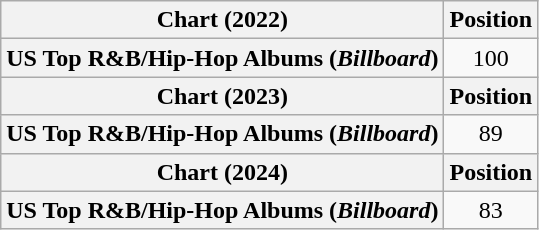<table class="wikitable plainrowheaders" style="text-align:center">
<tr>
<th scope="col">Chart (2022)</th>
<th scope="col">Position</th>
</tr>
<tr>
<th scope="row">US Top R&B/Hip-Hop Albums (<em>Billboard</em>)</th>
<td>100</td>
</tr>
<tr>
<th scope="col">Chart (2023)</th>
<th scope="col">Position</th>
</tr>
<tr>
<th scope="row">US Top R&B/Hip-Hop Albums (<em>Billboard</em>)</th>
<td>89</td>
</tr>
<tr>
<th scope="col">Chart (2024)</th>
<th scope="col">Position</th>
</tr>
<tr>
<th scope="row">US Top R&B/Hip-Hop Albums (<em>Billboard</em>)</th>
<td>83</td>
</tr>
</table>
